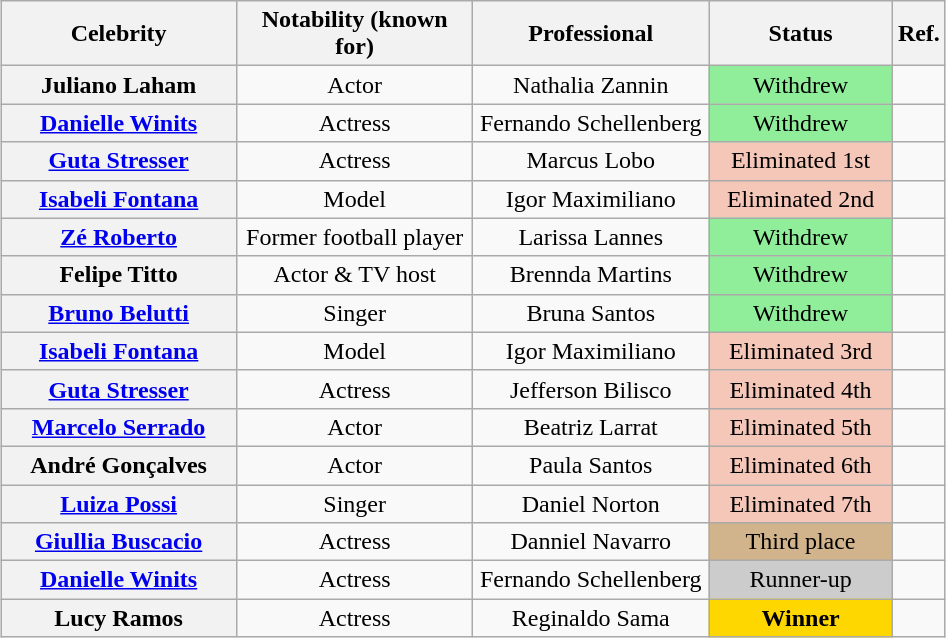<table class="wikitable sortable" style="text-align: center; margin:auto; align: center">
<tr>
<th width=150>Celebrity</th>
<th width=150>Notability (known for)</th>
<th width=150>Professional</th>
<th width=115>Status</th>
<th width=015>Ref.</th>
</tr>
<tr>
<th>Juliano Laham</th>
<td>Actor</td>
<td>Nathalia Zannin</td>
<td bgcolor=90EE9B>Withdrew<br></td>
<td><br></td>
</tr>
<tr>
<th><a href='#'>Danielle Winits</a><br></th>
<td>Actress</td>
<td>Fernando Schellenberg</td>
<td bgcolor=90EE9B>Withdrew<br></td>
<td><br></td>
</tr>
<tr>
<th><a href='#'>Guta Stresser</a><br></th>
<td>Actress</td>
<td>Marcus Lobo</td>
<td bgcolor=F4C7B8>Eliminated 1st<br></td>
<td><br></td>
</tr>
<tr>
<th><a href='#'>Isabeli Fontana</a><br></th>
<td>Model</td>
<td>Igor Maximiliano</td>
<td bgcolor=F4C7B8>Eliminated 2nd<br></td>
<td><br></td>
</tr>
<tr>
<th><a href='#'>Zé Roberto</a></th>
<td>Former football player</td>
<td>Larissa Lannes</td>
<td bgcolor=90EE9B>Withdrew<br></td>
<td><br></td>
</tr>
<tr>
<th>Felipe Titto</th>
<td>Actor & TV host</td>
<td>Brennda Martins</td>
<td bgcolor=90EE9B>Withdrew<br></td>
<td><br></td>
</tr>
<tr>
<th><a href='#'>Bruno Belutti</a></th>
<td>Singer</td>
<td>Bruna Santos</td>
<td bgcolor=90EE9B>Withdrew<br></td>
<td></td>
</tr>
<tr>
<th><a href='#'>Isabeli Fontana</a></th>
<td>Model</td>
<td>Igor Maximiliano</td>
<td bgcolor=F4C7B8>Eliminated 3rd<br></td>
<td></td>
</tr>
<tr>
<th><a href='#'>Guta Stresser</a></th>
<td>Actress</td>
<td>Jefferson Bilisco<br></td>
<td bgcolor=F4C7B8>Eliminated 4th<br></td>
<td></td>
</tr>
<tr>
<th><a href='#'>Marcelo Serrado</a></th>
<td>Actor</td>
<td>Beatriz Larrat</td>
<td bgcolor=F4C7B8>Eliminated 5th<br></td>
<td></td>
</tr>
<tr>
<th>André Gonçalves</th>
<td>Actor</td>
<td>Paula Santos</td>
<td bgcolor=F4C7B8>Eliminated 6th<br></td>
<td></td>
</tr>
<tr>
<th><a href='#'>Luiza Possi</a></th>
<td>Singer</td>
<td>Daniel Norton</td>
<td bgcolor=F4C7B8>Eliminated 7th<br></td>
<td></td>
</tr>
<tr>
<th><a href='#'>Giullia Buscacio</a></th>
<td>Actress</td>
<td>Danniel Navarro</td>
<td bgcolor=D2B48C>Third place<br></td>
<td></td>
</tr>
<tr>
<th><a href='#'>Danielle Winits</a></th>
<td>Actress</td>
<td>Fernando Schellenberg</td>
<td bgcolor=CCCCCC>Runner-up<br></td>
<td></td>
</tr>
<tr>
<th>Lucy Ramos</th>
<td>Actress</td>
<td>Reginaldo Sama<br></td>
<td bgcolor=FFD700><strong>Winner</strong><br></td>
<td></td>
</tr>
</table>
